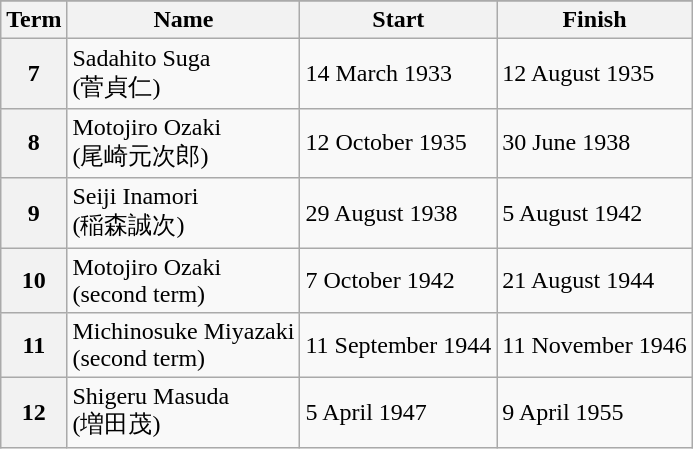<table class="wikitable">
<tr>
</tr>
<tr>
<th scope="col">Term</th>
<th scope="col">Name</th>
<th scope="col">Start</th>
<th scope="col">Finish</th>
</tr>
<tr>
<th scope="row">7</th>
<td>Sadahito Suga<br>(菅貞仁)</td>
<td>14 March 1933</td>
<td>12 August 1935</td>
</tr>
<tr>
<th scope="row">8</th>
<td>Motojiro Ozaki<br>(尾崎元次郎)</td>
<td>12 October 1935</td>
<td>30 June 1938</td>
</tr>
<tr>
<th scope="row">9</th>
<td>Seiji Inamori<br>(稲森誠次)</td>
<td>29 August 1938</td>
<td>5 August 1942</td>
</tr>
<tr>
<th scope="row">10</th>
<td>Motojiro Ozaki<br>(second term)</td>
<td>7 October 1942</td>
<td>21 August 1944</td>
</tr>
<tr>
<th scope="row">11</th>
<td>Michinosuke Miyazaki<br>(second term)</td>
<td>11 September 1944</td>
<td>11 November 1946</td>
</tr>
<tr>
<th scope="row">12</th>
<td>Shigeru Masuda<br>(増田茂)</td>
<td>5 April 1947</td>
<td>9 April 1955</td>
</tr>
</table>
